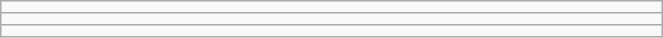<table class="wikitable" style=" text-align:center; font-size:110%;" width="35%">
<tr>
<td></td>
</tr>
<tr>
<td></td>
</tr>
<tr>
<td></td>
</tr>
</table>
